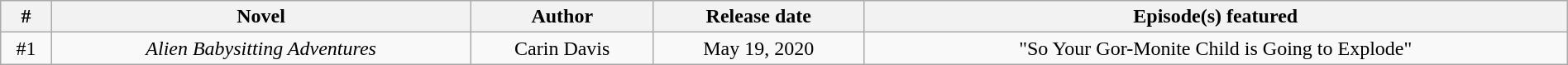<table class="wikitable sortable" width="100%" border="1" style="font-size: 100%; text-align:center">
<tr>
<th>#</th>
<th>Novel</th>
<th>Author</th>
<th>Release date</th>
<th>Episode(s) featured</th>
</tr>
<tr>
<td>#1</td>
<td><em>Alien Babysitting Adventures</em></td>
<td>Carin Davis</td>
<td>May 19, 2020</td>
<td>"So Your Gor-Monite Child is Going to Explode"</td>
</tr>
</table>
